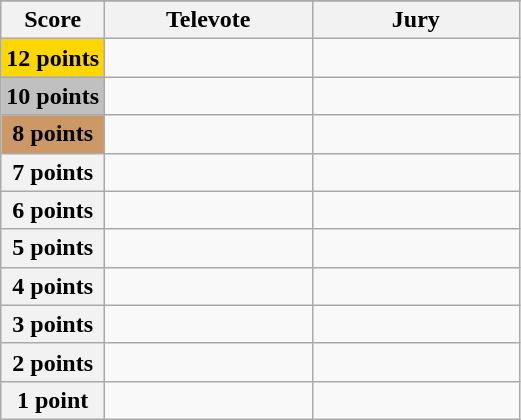<table class="wikitable">
<tr>
</tr>
<tr>
<th scope="col" width="20%">Score</th>
<th scope="col" width="40%">Televote</th>
<th scope="col" width="40%">Jury</th>
</tr>
<tr>
<th scope="row" style="background:gold">12 points</th>
<td></td>
<td></td>
</tr>
<tr>
<th scope="row" style="background:silver">10 points</th>
<td></td>
<td></td>
</tr>
<tr>
<th scope="row" style="background:#CC9966">8 points</th>
<td></td>
<td></td>
</tr>
<tr>
<th scope="row">7 points</th>
<td></td>
<td></td>
</tr>
<tr>
<th scope="row">6 points</th>
<td></td>
<td></td>
</tr>
<tr>
<th scope="row">5 points</th>
<td></td>
<td></td>
</tr>
<tr>
<th scope="row">4 points</th>
<td></td>
<td></td>
</tr>
<tr>
<th scope="row">3 points</th>
<td></td>
<td></td>
</tr>
<tr>
<th scope="row">2 points</th>
<td></td>
<td></td>
</tr>
<tr>
<th scope="row">1 point</th>
<td></td>
<td></td>
</tr>
</table>
